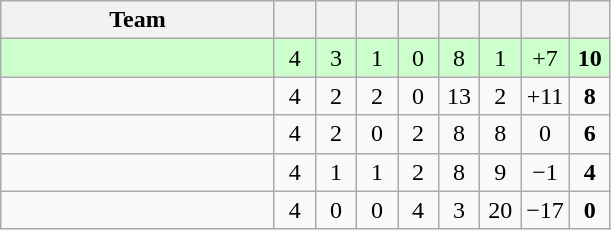<table class="wikitable" style="text-align:center;">
<tr>
<th width="175">Team</th>
<th width="20"></th>
<th width="20"></th>
<th width="20"></th>
<th width="20"></th>
<th width="20"></th>
<th width="20"></th>
<th width="20"></th>
<th width="20"></th>
</tr>
<tr bgcolor=ccffcc>
<td align=left></td>
<td>4</td>
<td>3</td>
<td>1</td>
<td>0</td>
<td>8</td>
<td>1</td>
<td>+7</td>
<td><strong>10</strong></td>
</tr>
<tr>
<td align=left></td>
<td>4</td>
<td>2</td>
<td>2</td>
<td>0</td>
<td>13</td>
<td>2</td>
<td>+11</td>
<td><strong>8</strong></td>
</tr>
<tr>
<td align=left></td>
<td>4</td>
<td>2</td>
<td>0</td>
<td>2</td>
<td>8</td>
<td>8</td>
<td>0</td>
<td><strong>6</strong></td>
</tr>
<tr>
<td align=left></td>
<td>4</td>
<td>1</td>
<td>1</td>
<td>2</td>
<td>8</td>
<td>9</td>
<td>−1</td>
<td><strong>4</strong></td>
</tr>
<tr>
<td align=left></td>
<td>4</td>
<td>0</td>
<td>0</td>
<td>4</td>
<td>3</td>
<td>20</td>
<td>−17</td>
<td><strong>0</strong></td>
</tr>
</table>
